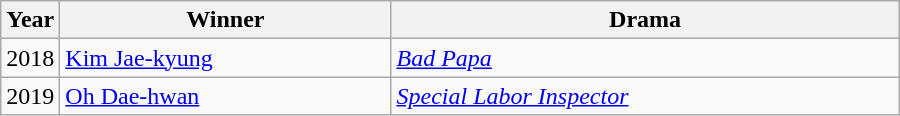<table class="wikitable" style="width:600px">
<tr>
<th width=10>Year</th>
<th>Winner</th>
<th>Drama</th>
</tr>
<tr>
<td>2018</td>
<td><a href='#'>Kim Jae-kyung</a></td>
<td><em><a href='#'>Bad Papa</a></em></td>
</tr>
<tr>
<td>2019</td>
<td><a href='#'>Oh Dae-hwan</a></td>
<td><em><a href='#'>Special Labor Inspector</a></em></td>
</tr>
</table>
